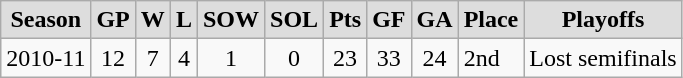<table class="wikitable">
<tr style="font-weight:bold; background-color:#dddddd;" align="center" |>
<td>Season</td>
<td>GP</td>
<td>W</td>
<td>L</td>
<td>SOW</td>
<td>SOL</td>
<td>Pts</td>
<td>GF</td>
<td>GA</td>
<td>Place</td>
<td>Playoffs</td>
</tr>
<tr align="center">
<td>2010-11</td>
<td>12</td>
<td>7</td>
<td>4</td>
<td>1</td>
<td>0</td>
<td>23</td>
<td>33</td>
<td>24</td>
<td align="left">2nd</td>
<td>Lost semifinals</td>
</tr>
</table>
